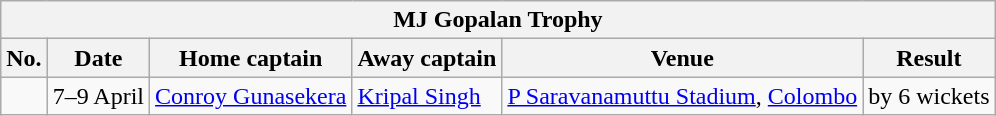<table class="wikitable">
<tr>
<th colspan="9">MJ Gopalan Trophy</th>
</tr>
<tr>
<th>No.</th>
<th>Date</th>
<th>Home captain</th>
<th>Away captain</th>
<th>Venue</th>
<th>Result</th>
</tr>
<tr>
<td></td>
<td>7–9 April</td>
<td><a href='#'>Conroy Gunasekera</a></td>
<td><a href='#'>Kripal Singh</a></td>
<td><a href='#'>P Saravanamuttu Stadium</a>, <a href='#'>Colombo</a></td>
<td> by 6 wickets</td>
</tr>
</table>
